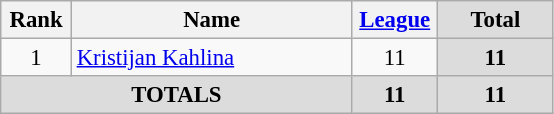<table class="wikitable" style="font-size: 95%; text-align: center;">
<tr>
<th width=40>Rank</th>
<th width=180>Name</th>
<th width=50><a href='#'>League</a></th>
<th width=70 style="background: #DCDCDC">Total</th>
</tr>
<tr>
<td rowspan=1>1</td>
<td style="text-align:left;"> <a href='#'>Kristijan Kahlina</a></td>
<td>11</td>
<th style="background: #DCDCDC">11</th>
</tr>
<tr>
<th colspan="2" align="center" style="background: #DCDCDC">TOTALS</th>
<th style="background: #DCDCDC">11</th>
<th style="background: #DCDCDC">11</th>
</tr>
</table>
